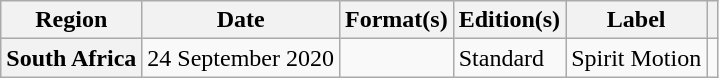<table class="wikitable plainrowheaders">
<tr>
<th scope="col">Region</th>
<th scope="col">Date</th>
<th scope="col">Format(s)</th>
<th scope="col">Edition(s)</th>
<th scope="col">Label</th>
<th scope="col"></th>
</tr>
<tr>
<th scope="row">South Africa</th>
<td>24 September 2020</td>
<td></td>
<td>Standard</td>
<td>Spirit Motion</td>
<td></td>
</tr>
</table>
